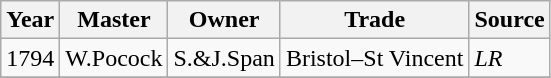<table class=" wikitable">
<tr>
<th>Year</th>
<th>Master</th>
<th>Owner</th>
<th>Trade</th>
<th>Source</th>
</tr>
<tr>
<td>1794</td>
<td>W.Pocock</td>
<td>S.&J.Span</td>
<td>Bristol–St Vincent</td>
<td><em>LR</em></td>
</tr>
<tr>
</tr>
</table>
